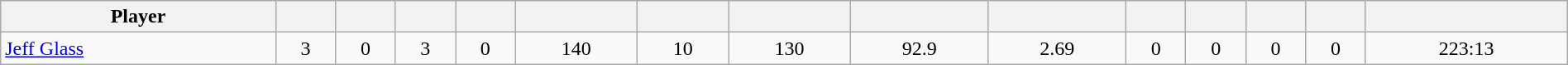<table class="wikitable sortable" style="width:100%; text-align:center;">
<tr align=center>
<th>Player</th>
<th></th>
<th></th>
<th></th>
<th></th>
<th></th>
<th></th>
<th></th>
<th></th>
<th></th>
<th></th>
<th></th>
<th></th>
<th></th>
<th></th>
</tr>
<tr align=center>
<td align=left><a href='#'>Jeff Glass</a></td>
<td>3</td>
<td>0</td>
<td>3</td>
<td>0</td>
<td>140</td>
<td>10</td>
<td>130</td>
<td>92.9</td>
<td>2.69</td>
<td>0</td>
<td>0</td>
<td>0</td>
<td>0</td>
<td>223:13</td>
</tr>
</table>
